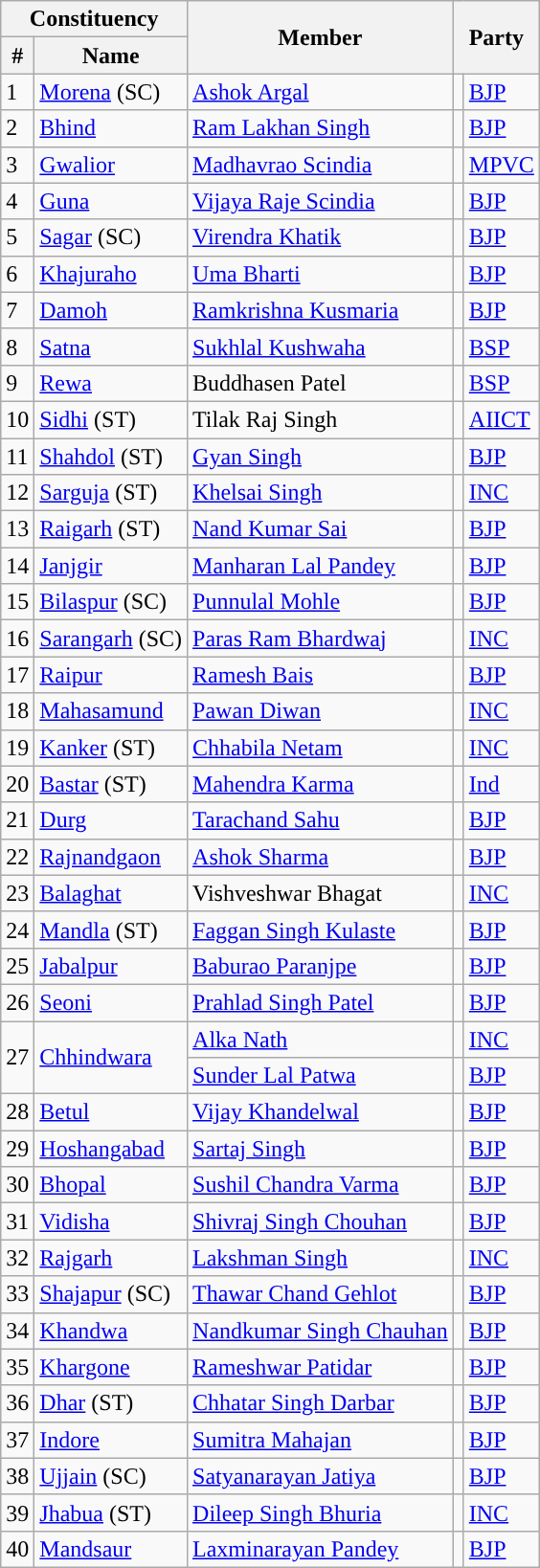<table class="wikitable sortable">
<tr>
<th colspan="2">Constituency</th>
<th rowspan="2">Member</th>
<th colspan="2" rowspan="2">Party</th>
</tr>
<tr>
<th>#</th>
<th>Name</th>
</tr>
<tr>
<td>1</td>
<td><a href='#'>Morena</a> (SC)</td>
<td><a href='#'>Ashok Argal</a></td>
<td style="background-color: "></td>
<td><a href='#'>BJP</a></td>
</tr>
<tr>
<td>2</td>
<td><a href='#'>Bhind</a></td>
<td><a href='#'>Ram Lakhan Singh</a></td>
<td style="background-color: "></td>
<td><a href='#'>BJP</a></td>
</tr>
<tr>
<td>3</td>
<td><a href='#'>Gwalior</a></td>
<td><a href='#'>Madhavrao Scindia</a></td>
<td></td>
<td><a href='#'>MPVC</a></td>
</tr>
<tr>
<td>4</td>
<td><a href='#'>Guna</a></td>
<td><a href='#'>Vijaya Raje Scindia</a></td>
<td style="background-color: "></td>
<td><a href='#'>BJP</a></td>
</tr>
<tr>
<td>5</td>
<td><a href='#'>Sagar</a> (SC)</td>
<td><a href='#'>Virendra Khatik</a></td>
<td style="background-color: "></td>
<td><a href='#'>BJP</a></td>
</tr>
<tr>
<td>6</td>
<td><a href='#'>Khajuraho</a></td>
<td><a href='#'>Uma Bharti</a></td>
<td style="background-color: "></td>
<td><a href='#'>BJP</a></td>
</tr>
<tr>
<td>7</td>
<td><a href='#'>Damoh</a></td>
<td><a href='#'>Ramkrishna Kusmaria</a></td>
<td style="background-color: "></td>
<td><a href='#'>BJP</a></td>
</tr>
<tr>
<td>8</td>
<td><a href='#'>Satna</a></td>
<td><a href='#'>Sukhlal Kushwaha</a></td>
<td style="background-color: "></td>
<td><a href='#'>BSP</a></td>
</tr>
<tr>
<td>9</td>
<td><a href='#'>Rewa</a></td>
<td>Buddhasen Patel</td>
<td style="background-color: "></td>
<td><a href='#'>BSP</a></td>
</tr>
<tr>
<td>10</td>
<td><a href='#'>Sidhi</a> (ST)</td>
<td>Tilak Raj Singh</td>
<td style="background-color: "></td>
<td><a href='#'>AIICT</a></td>
</tr>
<tr>
<td>11</td>
<td><a href='#'>Shahdol</a> (ST)</td>
<td><a href='#'>Gyan Singh</a></td>
<td style="background-color: "></td>
<td><a href='#'>BJP</a></td>
</tr>
<tr>
<td>12</td>
<td><a href='#'>Sarguja</a> (ST)</td>
<td><a href='#'>Khelsai Singh</a></td>
<td style="background-color: "></td>
<td><a href='#'>INC</a></td>
</tr>
<tr>
<td>13</td>
<td><a href='#'>Raigarh</a> (ST)</td>
<td><a href='#'>Nand Kumar Sai</a></td>
<td style="background-color: "></td>
<td><a href='#'>BJP</a></td>
</tr>
<tr>
<td>14</td>
<td><a href='#'>Janjgir</a></td>
<td><a href='#'>Manharan Lal Pandey</a></td>
<td style="background-color: "></td>
<td><a href='#'>BJP</a></td>
</tr>
<tr>
<td>15</td>
<td><a href='#'>Bilaspur</a> (SC)</td>
<td><a href='#'>Punnulal Mohle</a></td>
<td style="background-color: "></td>
<td><a href='#'>BJP</a></td>
</tr>
<tr>
<td>16</td>
<td><a href='#'>Sarangarh</a> (SC)</td>
<td><a href='#'>Paras Ram Bhardwaj</a></td>
<td style="background-color: "></td>
<td><a href='#'>INC</a></td>
</tr>
<tr>
<td>17</td>
<td><a href='#'>Raipur</a></td>
<td><a href='#'>Ramesh Bais</a></td>
<td style="background-color: "></td>
<td><a href='#'>BJP</a></td>
</tr>
<tr>
<td>18</td>
<td><a href='#'>Mahasamund</a></td>
<td><a href='#'>Pawan Diwan</a></td>
<td style="background-color: "></td>
<td><a href='#'>INC</a></td>
</tr>
<tr>
<td>19</td>
<td><a href='#'>Kanker</a> (ST)</td>
<td><a href='#'>Chhabila Netam</a></td>
<td style="background-color: "></td>
<td><a href='#'>INC</a></td>
</tr>
<tr>
<td>20</td>
<td><a href='#'>Bastar</a> (ST)</td>
<td><a href='#'>Mahendra Karma</a></td>
<td style="background-color: "></td>
<td><a href='#'>Ind</a></td>
</tr>
<tr>
<td>21</td>
<td><a href='#'>Durg</a></td>
<td><a href='#'>Tarachand Sahu</a></td>
<td style="background-color: "></td>
<td><a href='#'>BJP</a></td>
</tr>
<tr>
<td>22</td>
<td><a href='#'>Rajnandgaon</a></td>
<td><a href='#'>Ashok Sharma</a></td>
<td style="background-color: "></td>
<td><a href='#'>BJP</a></td>
</tr>
<tr>
<td>23</td>
<td><a href='#'>Balaghat</a></td>
<td>Vishveshwar Bhagat</td>
<td style="background-color: "></td>
<td><a href='#'>INC</a></td>
</tr>
<tr>
<td>24</td>
<td><a href='#'>Mandla</a> (ST)</td>
<td><a href='#'>Faggan Singh Kulaste</a></td>
<td style="background-color: "></td>
<td><a href='#'>BJP</a></td>
</tr>
<tr>
<td>25</td>
<td><a href='#'>Jabalpur</a></td>
<td><a href='#'>Baburao Paranjpe</a></td>
<td style="background-color: "></td>
<td><a href='#'>BJP</a></td>
</tr>
<tr>
<td>26</td>
<td><a href='#'>Seoni</a></td>
<td><a href='#'>Prahlad Singh Patel</a></td>
<td style="background-color: "></td>
<td><a href='#'>BJP</a></td>
</tr>
<tr>
<td rowspan="2">27</td>
<td rowspan="2"><a href='#'>Chhindwara</a></td>
<td><a href='#'>Alka Nath</a></td>
<td style="background-color: "></td>
<td><a href='#'>INC</a></td>
</tr>
<tr>
<td><a href='#'>Sunder Lal Patwa</a></td>
<td style="background-color: "></td>
<td><a href='#'>BJP</a></td>
</tr>
<tr>
<td>28</td>
<td><a href='#'>Betul</a></td>
<td><a href='#'>Vijay Khandelwal</a></td>
<td style="background-color: "></td>
<td><a href='#'>BJP</a></td>
</tr>
<tr>
<td>29</td>
<td><a href='#'>Hoshangabad</a></td>
<td><a href='#'>Sartaj Singh</a></td>
<td style="background-color: "></td>
<td><a href='#'>BJP</a></td>
</tr>
<tr>
<td>30</td>
<td><a href='#'>Bhopal</a></td>
<td><a href='#'>Sushil Chandra Varma</a></td>
<td style="background-color: "></td>
<td><a href='#'>BJP</a></td>
</tr>
<tr>
<td>31</td>
<td><a href='#'>Vidisha</a></td>
<td><a href='#'>Shivraj Singh Chouhan</a></td>
<td style="background-color: "></td>
<td><a href='#'>BJP</a></td>
</tr>
<tr>
<td>32</td>
<td><a href='#'>Rajgarh</a></td>
<td><a href='#'>Lakshman Singh</a></td>
<td style="background-color: "></td>
<td><a href='#'>INC</a></td>
</tr>
<tr>
<td>33</td>
<td><a href='#'>Shajapur</a> (SC)</td>
<td><a href='#'>Thawar Chand Gehlot</a></td>
<td style="background-color: "></td>
<td><a href='#'>BJP</a></td>
</tr>
<tr>
<td>34</td>
<td><a href='#'>Khandwa</a></td>
<td><a href='#'>Nandkumar Singh Chauhan</a></td>
<td style="background-color: "></td>
<td><a href='#'>BJP</a></td>
</tr>
<tr>
<td>35</td>
<td><a href='#'>Khargone</a></td>
<td><a href='#'>Rameshwar Patidar</a></td>
<td style="background-color: "></td>
<td><a href='#'>BJP</a></td>
</tr>
<tr>
<td>36</td>
<td><a href='#'>Dhar</a> (ST)</td>
<td><a href='#'>Chhatar Singh Darbar</a></td>
<td style="background-color: "></td>
<td><a href='#'>BJP</a></td>
</tr>
<tr>
<td>37</td>
<td><a href='#'>Indore</a></td>
<td><a href='#'>Sumitra Mahajan</a></td>
<td style="background-color: "></td>
<td><a href='#'>BJP</a></td>
</tr>
<tr>
<td>38</td>
<td><a href='#'>Ujjain</a> (SC)</td>
<td><a href='#'>Satyanarayan Jatiya</a></td>
<td style="background-color: "></td>
<td><a href='#'>BJP</a></td>
</tr>
<tr>
<td>39</td>
<td><a href='#'>Jhabua</a> (ST)</td>
<td><a href='#'>Dileep Singh Bhuria</a></td>
<td style="background-color: "></td>
<td><a href='#'>INC</a></td>
</tr>
<tr>
<td>40</td>
<td><a href='#'>Mandsaur</a></td>
<td><a href='#'>Laxminarayan Pandey</a></td>
<td style="background-color: "></td>
<td><a href='#'>BJP</a></td>
</tr>
</table>
